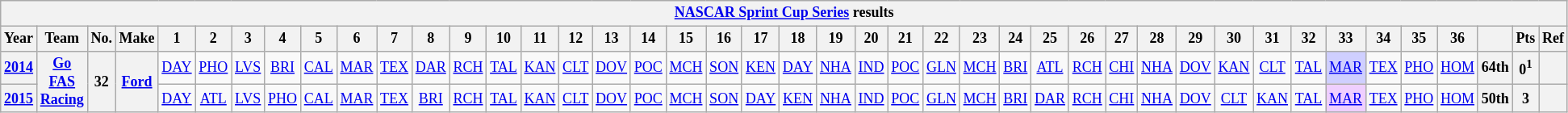<table class="wikitable" style="text-align:center; font-size:75%">
<tr>
<th colspan=45><a href='#'>NASCAR Sprint Cup Series</a> results</th>
</tr>
<tr>
<th>Year</th>
<th>Team</th>
<th>No.</th>
<th>Make</th>
<th>1</th>
<th>2</th>
<th>3</th>
<th>4</th>
<th>5</th>
<th>6</th>
<th>7</th>
<th>8</th>
<th>9</th>
<th>10</th>
<th>11</th>
<th>12</th>
<th>13</th>
<th>14</th>
<th>15</th>
<th>16</th>
<th>17</th>
<th>18</th>
<th>19</th>
<th>20</th>
<th>21</th>
<th>22</th>
<th>23</th>
<th>24</th>
<th>25</th>
<th>26</th>
<th>27</th>
<th>28</th>
<th>29</th>
<th>30</th>
<th>31</th>
<th>32</th>
<th>33</th>
<th>34</th>
<th>35</th>
<th>36</th>
<th></th>
<th>Pts</th>
<th>Ref</th>
</tr>
<tr>
<th><a href='#'>2014</a></th>
<th rowspan=2><a href='#'>Go FAS Racing</a></th>
<th rowspan=2>32</th>
<th rowspan=2><a href='#'>Ford</a></th>
<td><a href='#'>DAY</a></td>
<td><a href='#'>PHO</a></td>
<td><a href='#'>LVS</a></td>
<td><a href='#'>BRI</a></td>
<td><a href='#'>CAL</a></td>
<td><a href='#'>MAR</a></td>
<td><a href='#'>TEX</a></td>
<td><a href='#'>DAR</a></td>
<td><a href='#'>RCH</a></td>
<td><a href='#'>TAL</a></td>
<td><a href='#'>KAN</a></td>
<td><a href='#'>CLT</a></td>
<td><a href='#'>DOV</a></td>
<td><a href='#'>POC</a></td>
<td><a href='#'>MCH</a></td>
<td><a href='#'>SON</a></td>
<td><a href='#'>KEN</a></td>
<td><a href='#'>DAY</a></td>
<td><a href='#'>NHA</a></td>
<td><a href='#'>IND</a></td>
<td><a href='#'>POC</a></td>
<td><a href='#'>GLN</a></td>
<td><a href='#'>MCH</a></td>
<td><a href='#'>BRI</a></td>
<td><a href='#'>ATL</a></td>
<td><a href='#'>RCH</a></td>
<td><a href='#'>CHI</a></td>
<td><a href='#'>NHA</a></td>
<td><a href='#'>DOV</a></td>
<td><a href='#'>KAN</a></td>
<td><a href='#'>CLT</a></td>
<td><a href='#'>TAL</a></td>
<td style="background:#CFCFFF;"><a href='#'>MAR</a><br></td>
<td><a href='#'>TEX</a></td>
<td><a href='#'>PHO</a></td>
<td><a href='#'>HOM</a></td>
<th>64th</th>
<th>0<sup>1</sup></th>
<th></th>
</tr>
<tr>
<th><a href='#'>2015</a></th>
<td><a href='#'>DAY</a></td>
<td><a href='#'>ATL</a></td>
<td><a href='#'>LVS</a></td>
<td><a href='#'>PHO</a></td>
<td><a href='#'>CAL</a></td>
<td><a href='#'>MAR</a></td>
<td><a href='#'>TEX</a></td>
<td><a href='#'>BRI</a></td>
<td><a href='#'>RCH</a></td>
<td><a href='#'>TAL</a></td>
<td><a href='#'>KAN</a></td>
<td><a href='#'>CLT</a></td>
<td><a href='#'>DOV</a></td>
<td><a href='#'>POC</a></td>
<td><a href='#'>MCH</a></td>
<td><a href='#'>SON</a></td>
<td><a href='#'>DAY</a></td>
<td><a href='#'>KEN</a></td>
<td><a href='#'>NHA</a></td>
<td><a href='#'>IND</a></td>
<td><a href='#'>POC</a></td>
<td><a href='#'>GLN</a></td>
<td><a href='#'>MCH</a></td>
<td><a href='#'>BRI</a></td>
<td><a href='#'>DAR</a></td>
<td><a href='#'>RCH</a></td>
<td><a href='#'>CHI</a></td>
<td><a href='#'>NHA</a></td>
<td><a href='#'>DOV</a></td>
<td><a href='#'>CLT</a></td>
<td><a href='#'>KAN</a></td>
<td><a href='#'>TAL</a></td>
<td style="background:#EFCFFF;"><a href='#'>MAR</a><br></td>
<td><a href='#'>TEX</a></td>
<td><a href='#'>PHO</a></td>
<td><a href='#'>HOM</a></td>
<th>50th</th>
<th>3</th>
<th></th>
</tr>
</table>
